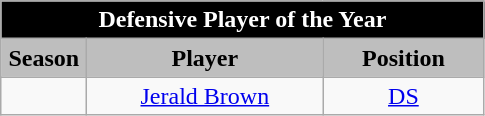<table class="wikitable sortable" style="text-align:center">
<tr>
<td colspan="4" style="background:#000; color:white;"><strong>Defensive Player of the Year</strong></td>
</tr>
<tr>
<th style="width:50px; background:#BEBEBE; color: #000;">Season</th>
<th style="width:150px; background:#BEBEBE; color: #000;">Player</th>
<th style="width:100px; background:#BEBEBE; color: #000;">Position</th>
</tr>
<tr>
<td></td>
<td><a href='#'>Jerald Brown</a></td>
<td><a href='#'>DS</a></td>
</tr>
</table>
